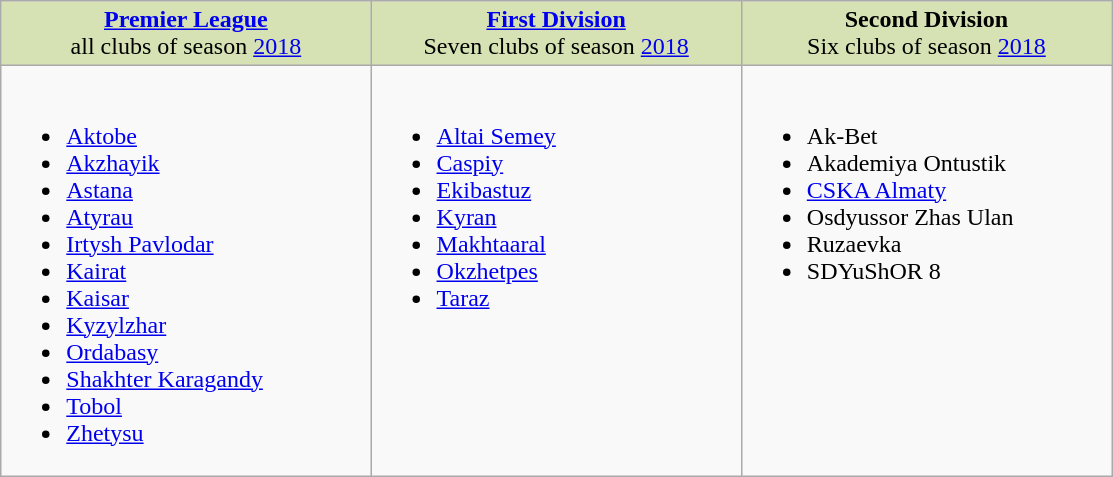<table class="wikitable">
<tr valign="top" bgcolor="#D6E2B3">
<td align="center" width="25%"><strong><a href='#'>Premier League</a></strong><br>all clubs of season <a href='#'>2018</a></td>
<td align="center" width="25%"><strong><a href='#'>First Division</a></strong><br>Seven clubs of season <a href='#'>2018</a></td>
<td align="center" width="25%"><strong>Second Division</strong><br>Six clubs of season <a href='#'>2018</a></td>
</tr>
<tr valign="top">
<td><br><ul><li><a href='#'>Aktobe</a></li><li><a href='#'>Akzhayik</a></li><li><a href='#'>Astana</a></li><li><a href='#'>Atyrau</a></li><li><a href='#'>Irtysh Pavlodar</a></li><li><a href='#'>Kairat</a></li><li><a href='#'>Kaisar</a></li><li><a href='#'>Kyzylzhar</a></li><li><a href='#'>Ordabasy</a></li><li><a href='#'>Shakhter Karagandy</a></li><li><a href='#'>Tobol</a></li><li><a href='#'>Zhetysu</a></li></ul></td>
<td><br><ul><li><a href='#'>Altai Semey</a></li><li><a href='#'>Caspiy</a></li><li><a href='#'>Ekibastuz</a></li><li><a href='#'>Kyran</a></li><li><a href='#'>Makhtaaral</a></li><li><a href='#'>Okzhetpes</a></li><li><a href='#'>Taraz</a></li></ul></td>
<td><br><ul><li>Ak-Bet</li><li>Akademiya Ontustik</li><li><a href='#'>CSKA Almaty</a></li><li>Osdyussor Zhas Ulan</li><li>Ruzaevka</li><li>SDYuShOR 8</li></ul></td>
</tr>
</table>
